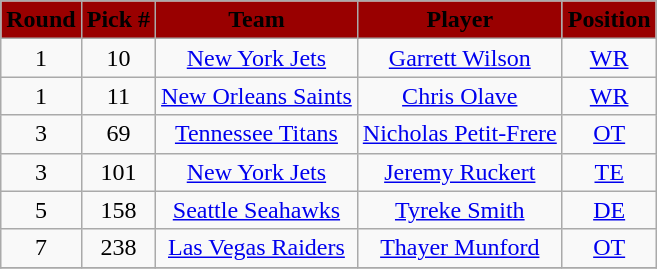<table class="wikitable" style="text-align:center">
<tr style="background:#900;">
<td><strong><span>Round</span></strong></td>
<td><strong><span>Pick #</span></strong></td>
<td><strong><span>Team</span></strong></td>
<td><strong><span>Player</span></strong></td>
<td><strong><span>Position</span></strong></td>
</tr>
<tr>
<td>1</td>
<td align=center>10</td>
<td><a href='#'>New York Jets</a></td>
<td><a href='#'>Garrett Wilson</a></td>
<td><a href='#'>WR</a></td>
</tr>
<tr>
<td>1</td>
<td align=center>11</td>
<td><a href='#'>New Orleans Saints</a></td>
<td><a href='#'>Chris Olave</a></td>
<td><a href='#'>WR</a></td>
</tr>
<tr>
<td>3</td>
<td align=center>69</td>
<td><a href='#'>Tennessee Titans</a></td>
<td><a href='#'>Nicholas Petit-Frere</a></td>
<td><a href='#'>OT</a></td>
</tr>
<tr>
<td>3</td>
<td align=center>101</td>
<td><a href='#'>New York Jets</a></td>
<td><a href='#'>Jeremy Ruckert</a></td>
<td><a href='#'>TE</a></td>
</tr>
<tr>
<td>5</td>
<td align=center>158</td>
<td><a href='#'>Seattle Seahawks</a></td>
<td><a href='#'>Tyreke Smith</a></td>
<td><a href='#'>DE</a></td>
</tr>
<tr>
<td>7</td>
<td align=center>238</td>
<td><a href='#'>Las Vegas Raiders</a></td>
<td><a href='#'>Thayer Munford</a></td>
<td><a href='#'>OT</a></td>
</tr>
<tr>
</tr>
</table>
